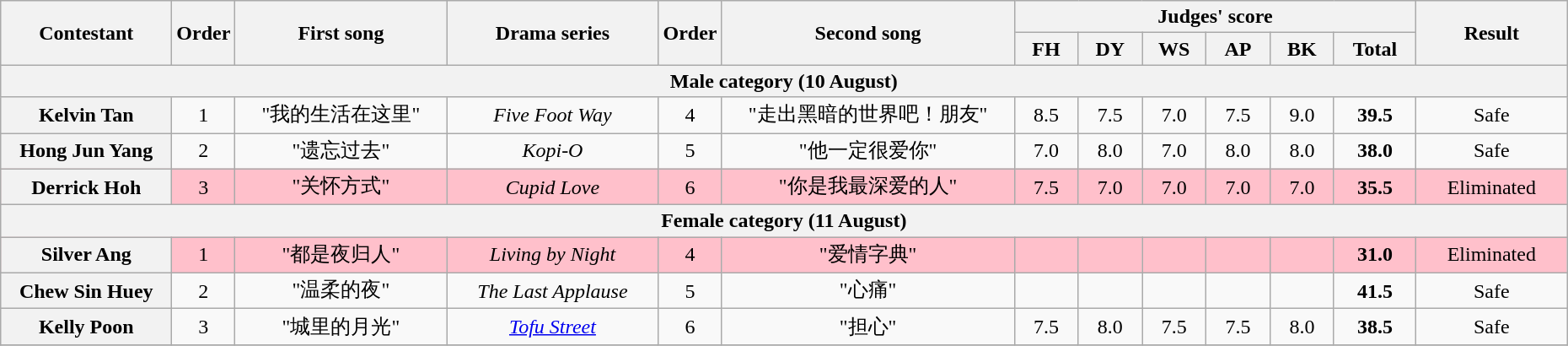<table class="wikitable plainrowheaders" style="text-align:center;">
<tr>
<th rowspan=2 scope="col" style="width:8em;">Contestant</th>
<th rowspan=2 scope="col">Order</th>
<th rowspan=2 scope="col" style="width:10em;">First song</th>
<th rowspan=2 scope="col" style="width:10em;">Drama series</th>
<th rowspan=2 scope="col">Order</th>
<th rowspan=2 scope="col" style="width:14em;">Second song</th>
<th colspan=6 scope="col">Judges' score</th>
<th rowspan=2 scope="col" style="width:7em;">Result</th>
</tr>
<tr>
<th style="width:2.7em;">FH</th>
<th style="width:2.7em;">DY</th>
<th style="width:2.7em;">WS</th>
<th style="width:2.7em;">AP</th>
<th style="width:2.7em;">BK</th>
<th style="width:3.6em;">Total</th>
</tr>
<tr>
<th colspan=13>Male category (10 August)</th>
</tr>
<tr>
<th scope="row">Kelvin Tan</th>
<td>1</td>
<td>"我的生活在这里"</td>
<td><em>Five Foot Way</em></td>
<td>4</td>
<td>"走出黑暗的世界吧！朋友"</td>
<td>8.5</td>
<td>7.5</td>
<td>7.0</td>
<td>7.5</td>
<td>9.0</td>
<td><strong>39.5</strong></td>
<td>Safe</td>
</tr>
<tr>
<th scope="row">Hong Jun Yang</th>
<td>2</td>
<td>"遗忘过去"</td>
<td><em>Kopi-O</em></td>
<td>5</td>
<td>"他一定很爱你"</td>
<td>7.0</td>
<td>8.0</td>
<td>7.0</td>
<td>8.0</td>
<td>8.0</td>
<td><strong>38.0</strong></td>
<td>Safe</td>
</tr>
<tr style="background:pink;">
<th scope="row">Derrick Hoh</th>
<td>3</td>
<td>"关怀方式"</td>
<td><em>Cupid Love</em></td>
<td>6</td>
<td>"你是我最深爱的人"</td>
<td>7.5</td>
<td>7.0</td>
<td>7.0</td>
<td>7.0</td>
<td>7.0</td>
<td><strong>35.5</strong></td>
<td>Eliminated</td>
</tr>
<tr>
<th colspan=13>Female category (11 August)</th>
</tr>
<tr style="background:pink;">
<th scope="row">Silver Ang</th>
<td>1</td>
<td>"都是夜归人"</td>
<td><em>Living by Night</em></td>
<td>4</td>
<td>"爱情字典"</td>
<td></td>
<td></td>
<td></td>
<td></td>
<td></td>
<td><strong>31.0</strong></td>
<td>Eliminated</td>
</tr>
<tr>
<th scope="row">Chew Sin Huey</th>
<td>2</td>
<td>"温柔的夜"</td>
<td><em>The Last Applause</em></td>
<td>5</td>
<td>"心痛"</td>
<td></td>
<td></td>
<td></td>
<td></td>
<td></td>
<td><strong>41.5</strong></td>
<td>Safe</td>
</tr>
<tr>
<th scope="row">Kelly Poon</th>
<td>3</td>
<td>"城里的月光"</td>
<td><em><a href='#'>Tofu Street</a></em></td>
<td>6</td>
<td>"担心"</td>
<td>7.5</td>
<td>8.0</td>
<td>7.5</td>
<td>7.5</td>
<td>8.0</td>
<td><strong>38.5</strong></td>
<td>Safe</td>
</tr>
<tr>
</tr>
</table>
